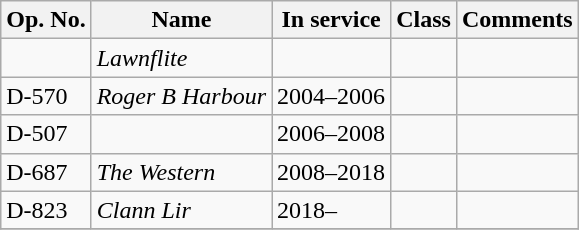<table class="wikitable">
<tr>
<th>Op. No.</th>
<th>Name</th>
<th>In service</th>
<th>Class</th>
<th>Comments</th>
</tr>
<tr>
<td></td>
<td><em>Lawnflite</em></td>
<td></td>
<td></td>
<td></td>
</tr>
<tr>
<td>D-570</td>
<td><em>Roger B Harbour</em></td>
<td>2004–2006</td>
<td></td>
<td></td>
</tr>
<tr>
<td>D-507</td>
<td></td>
<td>2006–2008</td>
<td></td>
<td></td>
</tr>
<tr>
<td>D-687</td>
<td><em>The Western</em></td>
<td>2008–2018</td>
<td></td>
<td></td>
</tr>
<tr>
<td>D-823</td>
<td><em>Clann Lir</em></td>
<td>2018–</td>
<td></td>
<td></td>
</tr>
<tr>
</tr>
</table>
